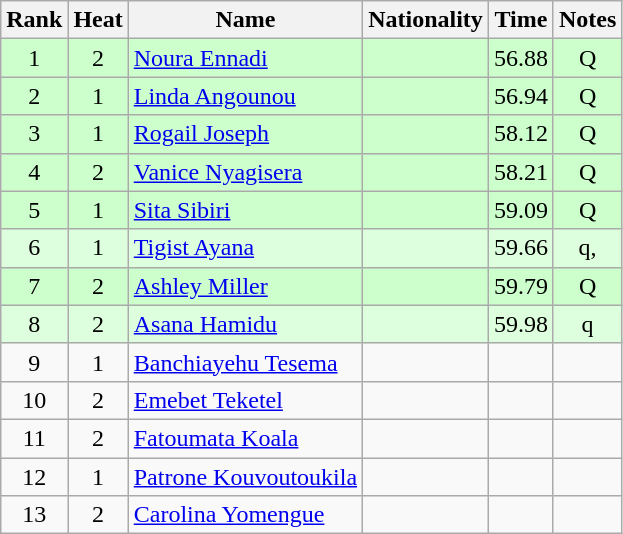<table class="wikitable sortable" style="text-align:center">
<tr>
<th>Rank</th>
<th>Heat</th>
<th>Name</th>
<th>Nationality</th>
<th>Time</th>
<th>Notes</th>
</tr>
<tr bgcolor=ccffcc>
<td>1</td>
<td>2</td>
<td align=left><a href='#'>Noura Ennadi</a></td>
<td align=left></td>
<td>56.88</td>
<td>Q</td>
</tr>
<tr bgcolor=ccffcc>
<td>2</td>
<td>1</td>
<td align=left><a href='#'>Linda Angounou</a></td>
<td align=left></td>
<td>56.94</td>
<td>Q</td>
</tr>
<tr bgcolor=ccffcc>
<td>3</td>
<td>1</td>
<td align=left><a href='#'>Rogail Joseph</a></td>
<td align=left></td>
<td>58.12</td>
<td>Q</td>
</tr>
<tr bgcolor=ccffcc>
<td>4</td>
<td>2</td>
<td align=left><a href='#'>Vanice Nyagisera</a></td>
<td align=left></td>
<td>58.21</td>
<td>Q</td>
</tr>
<tr bgcolor=ccffcc>
<td>5</td>
<td>1</td>
<td align=left><a href='#'>Sita Sibiri</a></td>
<td align=left></td>
<td>59.09</td>
<td>Q</td>
</tr>
<tr bgcolor=ddffdd>
<td>6</td>
<td>1</td>
<td align=left><a href='#'>Tigist Ayana</a></td>
<td align=left></td>
<td>59.66</td>
<td>q, </td>
</tr>
<tr bgcolor=ccffcc>
<td>7</td>
<td>2</td>
<td align=left><a href='#'>Ashley Miller</a></td>
<td align=left></td>
<td>59.79</td>
<td>Q</td>
</tr>
<tr bgcolor=ddffdd>
<td>8</td>
<td>2</td>
<td align=left><a href='#'>Asana Hamidu</a></td>
<td align=left></td>
<td>59.98</td>
<td>q</td>
</tr>
<tr>
<td>9</td>
<td>1</td>
<td align=left><a href='#'>Banchiayehu Tesema</a></td>
<td align=left></td>
<td></td>
<td></td>
</tr>
<tr>
<td>10</td>
<td>2</td>
<td align=left><a href='#'>Emebet Teketel</a></td>
<td align=left></td>
<td></td>
<td></td>
</tr>
<tr>
<td>11</td>
<td>2</td>
<td align=left><a href='#'>Fatoumata Koala</a></td>
<td align=left></td>
<td></td>
<td></td>
</tr>
<tr>
<td>12</td>
<td>1</td>
<td align=left><a href='#'>Patrone Kouvoutoukila</a></td>
<td align=left></td>
<td></td>
<td></td>
</tr>
<tr>
<td>13</td>
<td>2</td>
<td align=left><a href='#'>Carolina Yomengue</a></td>
<td align=left></td>
<td></td>
<td></td>
</tr>
</table>
